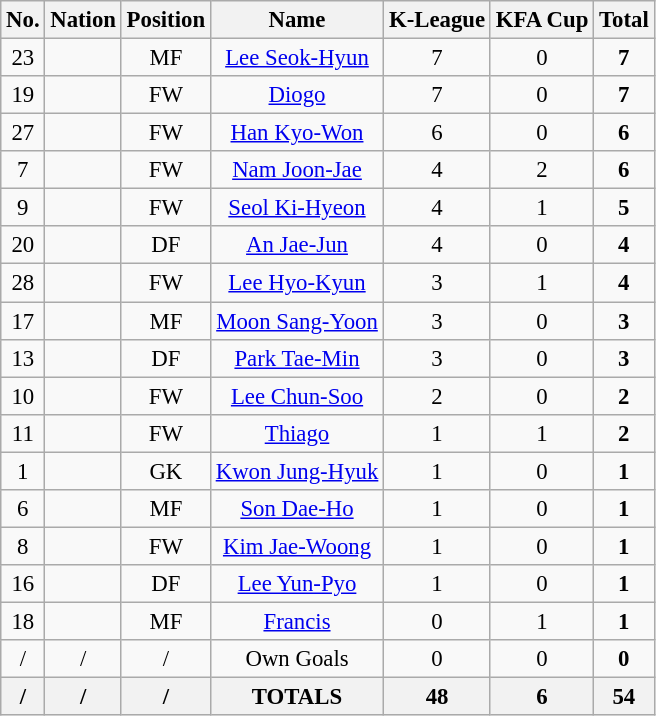<table class="wikitable" style="font-size: 95%; text-align: center;">
<tr>
<th>No.</th>
<th>Nation</th>
<th>Position</th>
<th>Name</th>
<th>K-League</th>
<th>KFA Cup</th>
<th>Total</th>
</tr>
<tr>
<td>23</td>
<td></td>
<td>MF</td>
<td><a href='#'>Lee Seok-Hyun</a></td>
<td>7</td>
<td>0</td>
<td><strong>7</strong></td>
</tr>
<tr>
<td>19</td>
<td></td>
<td>FW</td>
<td><a href='#'>Diogo</a></td>
<td>7</td>
<td>0</td>
<td><strong>7</strong></td>
</tr>
<tr>
<td>27</td>
<td></td>
<td>FW</td>
<td><a href='#'>Han Kyo-Won</a></td>
<td>6</td>
<td>0</td>
<td><strong>6</strong></td>
</tr>
<tr>
<td>7</td>
<td></td>
<td>FW</td>
<td><a href='#'>Nam Joon-Jae</a></td>
<td>4</td>
<td>2</td>
<td><strong>6</strong></td>
</tr>
<tr>
<td>9</td>
<td></td>
<td>FW</td>
<td><a href='#'>Seol Ki-Hyeon</a></td>
<td>4</td>
<td>1</td>
<td><strong>5</strong></td>
</tr>
<tr>
<td>20</td>
<td></td>
<td>DF</td>
<td><a href='#'>An Jae-Jun</a></td>
<td>4</td>
<td>0</td>
<td><strong>4</strong></td>
</tr>
<tr>
<td>28</td>
<td></td>
<td>FW</td>
<td><a href='#'>Lee Hyo-Kyun</a></td>
<td>3</td>
<td>1</td>
<td><strong>4</strong></td>
</tr>
<tr>
<td>17</td>
<td></td>
<td>MF</td>
<td><a href='#'>Moon Sang-Yoon</a></td>
<td>3</td>
<td>0</td>
<td><strong>3</strong></td>
</tr>
<tr>
<td>13</td>
<td></td>
<td>DF</td>
<td><a href='#'>Park Tae-Min</a></td>
<td>3</td>
<td>0</td>
<td><strong>3</strong></td>
</tr>
<tr>
<td>10</td>
<td></td>
<td>FW</td>
<td><a href='#'>Lee Chun-Soo</a></td>
<td>2</td>
<td>0</td>
<td><strong>2</strong></td>
</tr>
<tr>
<td>11</td>
<td></td>
<td>FW</td>
<td><a href='#'>Thiago</a></td>
<td>1</td>
<td>1</td>
<td><strong>2</strong></td>
</tr>
<tr>
<td>1</td>
<td></td>
<td>GK</td>
<td><a href='#'>Kwon Jung-Hyuk</a></td>
<td>1</td>
<td>0</td>
<td><strong>1</strong></td>
</tr>
<tr>
<td>6</td>
<td></td>
<td>MF</td>
<td><a href='#'>Son Dae-Ho</a></td>
<td>1</td>
<td>0</td>
<td><strong>1</strong></td>
</tr>
<tr>
<td>8</td>
<td></td>
<td>FW</td>
<td><a href='#'>Kim Jae-Woong</a></td>
<td>1</td>
<td>0</td>
<td><strong>1</strong></td>
</tr>
<tr>
<td>16</td>
<td></td>
<td>DF</td>
<td><a href='#'>Lee Yun-Pyo</a></td>
<td>1</td>
<td>0</td>
<td><strong>1</strong></td>
</tr>
<tr>
<td>18</td>
<td></td>
<td>MF</td>
<td><a href='#'>Francis</a></td>
<td>0</td>
<td>1</td>
<td><strong>1</strong></td>
</tr>
<tr>
<td>/</td>
<td>/</td>
<td>/</td>
<td>Own Goals</td>
<td>0</td>
<td>0</td>
<td><strong>0</strong></td>
</tr>
<tr>
<th>/</th>
<th>/</th>
<th>/</th>
<th>TOTALS</th>
<th>48</th>
<th>6</th>
<th>54</th>
</tr>
</table>
